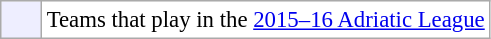<table class="wikitable" style="font-size: 95%; text-align:center">
<tr>
<td style="background: #eef;" width="20"></td>
<td bgcolor="#ffffff" align="left">Teams that play in the <a href='#'>2015–16 Adriatic League</a></td>
</tr>
</table>
